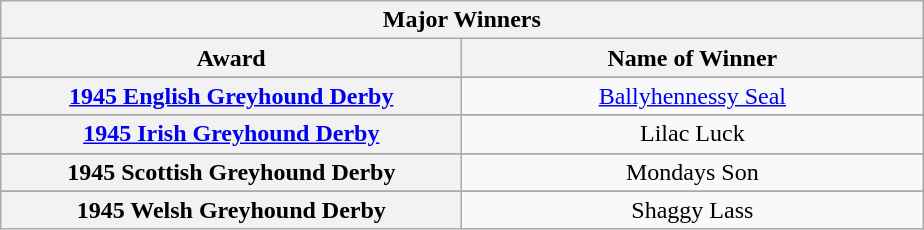<table class="wikitable">
<tr>
<th colspan="2">Major Winners</th>
</tr>
<tr>
<th width=300>Award</th>
<th width=300>Name of Winner</th>
</tr>
<tr>
</tr>
<tr align=center>
<th><a href='#'>1945 English Greyhound Derby</a></th>
<td><a href='#'>Ballyhennessy Seal</a></td>
</tr>
<tr>
</tr>
<tr align=center>
<th><a href='#'>1945 Irish Greyhound Derby</a></th>
<td>Lilac Luck</td>
</tr>
<tr>
</tr>
<tr align=center>
<th>1945 Scottish Greyhound Derby </th>
<td>Mondays Son</td>
</tr>
<tr>
</tr>
<tr align=center>
<th>1945 Welsh Greyhound Derby</th>
<td>Shaggy Lass</td>
</tr>
</table>
